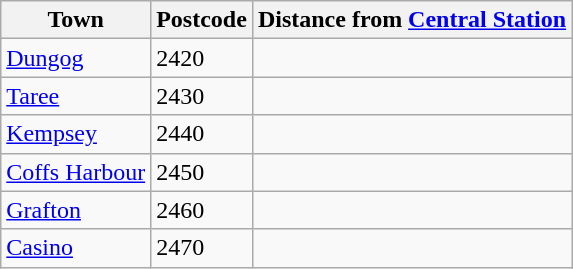<table class="wikitable">
<tr>
<th>Town</th>
<th>Postcode</th>
<th>Distance from <a href='#'>Central Station</a></th>
</tr>
<tr>
<td><a href='#'>Dungog</a></td>
<td>2420</td>
<td></td>
</tr>
<tr>
<td><a href='#'>Taree</a></td>
<td>2430</td>
<td></td>
</tr>
<tr>
<td><a href='#'>Kempsey</a></td>
<td>2440</td>
<td></td>
</tr>
<tr>
<td><a href='#'>Coffs Harbour</a></td>
<td>2450</td>
<td></td>
</tr>
<tr>
<td><a href='#'>Grafton</a></td>
<td>2460</td>
<td></td>
</tr>
<tr>
<td><a href='#'>Casino</a></td>
<td>2470</td>
<td></td>
</tr>
</table>
